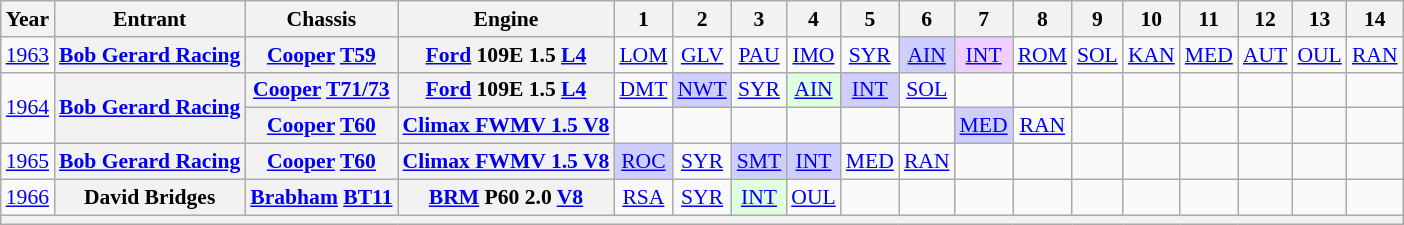<table class="wikitable" style="text-align:center; font-size:90%">
<tr>
<th>Year</th>
<th>Entrant</th>
<th>Chassis</th>
<th>Engine</th>
<th>1</th>
<th>2</th>
<th>3</th>
<th>4</th>
<th>5</th>
<th>6</th>
<th>7</th>
<th>8</th>
<th>9</th>
<th>10</th>
<th>11</th>
<th>12</th>
<th>13</th>
<th>14</th>
</tr>
<tr>
<td><a href='#'>1963</a></td>
<th><a href='#'>Bob Gerard Racing</a></th>
<th><a href='#'>Cooper</a> <a href='#'>T59</a></th>
<th><a href='#'>Ford</a> 109E 1.5 <a href='#'>L4</a></th>
<td><a href='#'>LOM</a></td>
<td><a href='#'>GLV</a></td>
<td><a href='#'>PAU</a></td>
<td><a href='#'>IMO</a></td>
<td><a href='#'>SYR</a></td>
<td style="background:#CFCFFF;"><a href='#'>AIN</a><br></td>
<td style="background:#EFCFFF;"><a href='#'>INT</a><br></td>
<td><a href='#'>ROM</a></td>
<td><a href='#'>SOL</a></td>
<td><a href='#'>KAN</a></td>
<td><a href='#'>MED</a></td>
<td><a href='#'>AUT</a></td>
<td><a href='#'>OUL</a></td>
<td><a href='#'>RAN</a></td>
</tr>
<tr>
<td rowspan=2><a href='#'>1964</a></td>
<th rowspan=2><a href='#'>Bob Gerard Racing</a></th>
<th><a href='#'>Cooper</a> <a href='#'>T71/73</a></th>
<th><a href='#'>Ford</a> 109E 1.5 <a href='#'>L4</a></th>
<td><a href='#'>DMT</a></td>
<td style="background:#CFCFFF;"><a href='#'>NWT</a><br></td>
<td><a href='#'>SYR</a></td>
<td style="background:#DFFFDF;"><a href='#'>AIN</a><br></td>
<td style="background:#CFCFFF;"><a href='#'>INT</a><br></td>
<td><a href='#'>SOL</a></td>
<td></td>
<td></td>
<td></td>
<td></td>
<td></td>
<td></td>
<td></td>
<td></td>
</tr>
<tr>
<th><a href='#'>Cooper</a> <a href='#'>T60</a></th>
<th><a href='#'>Climax FWMV 1.5 V8</a></th>
<td></td>
<td></td>
<td></td>
<td></td>
<td></td>
<td></td>
<td style="background:#CFCFFF;"><a href='#'>MED</a><br></td>
<td><a href='#'>RAN</a></td>
<td></td>
<td></td>
<td></td>
<td></td>
<td></td>
<td></td>
</tr>
<tr>
<td><a href='#'>1965</a></td>
<th><a href='#'>Bob Gerard Racing</a></th>
<th><a href='#'>Cooper</a> <a href='#'>T60</a></th>
<th><a href='#'>Climax FWMV 1.5 V8</a></th>
<td style="background:#CFCFFF;"><a href='#'>ROC</a><br></td>
<td><a href='#'>SYR</a></td>
<td style="background:#CFCFFF;"><a href='#'>SMT</a><br></td>
<td style="background:#CFCFFF;"><a href='#'>INT</a><br></td>
<td><a href='#'>MED</a></td>
<td><a href='#'>RAN</a></td>
<td></td>
<td></td>
<td></td>
<td></td>
<td></td>
<td></td>
<td></td>
<td></td>
</tr>
<tr>
<td><a href='#'>1966</a></td>
<th>David Bridges</th>
<th><a href='#'>Brabham</a> <a href='#'>BT11</a></th>
<th><a href='#'>BRM</a> P60 2.0 <a href='#'>V8</a></th>
<td><a href='#'>RSA</a></td>
<td><a href='#'>SYR</a></td>
<td style="background:#DFFFDF;"><a href='#'>INT</a><br></td>
<td><a href='#'>OUL</a></td>
<td></td>
<td></td>
<td></td>
<td></td>
<td></td>
<td></td>
<td></td>
<td></td>
<td></td>
<td></td>
</tr>
<tr>
<th colspan=18></th>
</tr>
</table>
